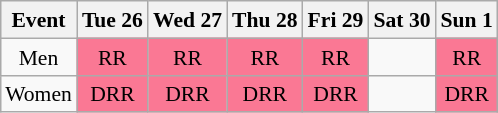<table class="wikitable" style="margin:0.5em auto; font-size:90%; line-height:1.25em; text-align:center">
<tr>
<th>Event</th>
<th>Tue 26</th>
<th>Wed 27</th>
<th>Thu 28</th>
<th>Fri 29</th>
<th>Sat 30</th>
<th>Sun 1</th>
</tr>
<tr>
<td>Men</td>
<td bgcolor="#FA7894">RR</td>
<td bgcolor="#FA7894">RR</td>
<td bgcolor="#FA7894">RR</td>
<td bgcolor="#FA7894">RR</td>
<td></td>
<td bgcolor="#FA7894">RR</td>
</tr>
<tr>
<td>Women</td>
<td bgcolor="#FA7894">DRR</td>
<td bgcolor="#FA7894">DRR</td>
<td bgcolor="#FA7894">DRR</td>
<td bgcolor="#FA7894">DRR</td>
<td></td>
<td bgcolor="#FA7894">DRR</td>
</tr>
</table>
